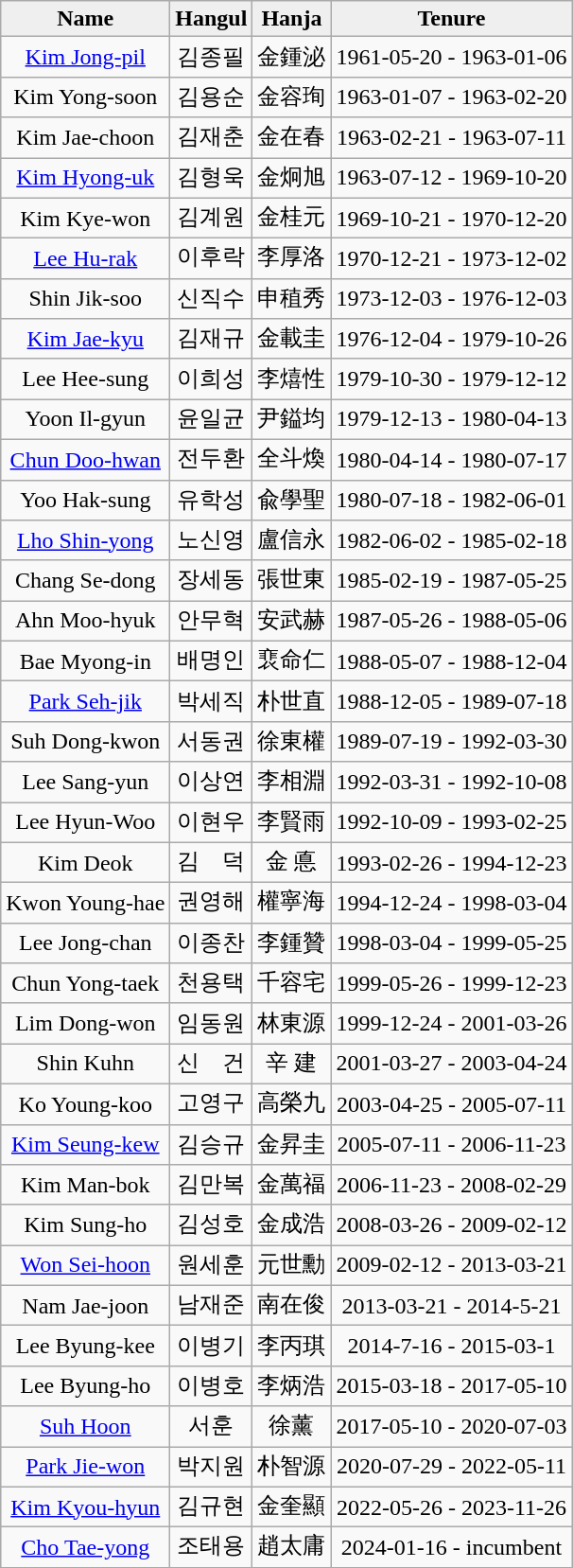<table class="wikitable" style="text-align:center">
<tr>
<th style="background:#efefef;">Name</th>
<th style="background:#efefef;">Hangul</th>
<th style="background:#efefef;">Hanja</th>
<th style="background:#efefef;">Tenure</th>
</tr>
<tr>
<td><a href='#'>Kim Jong-pil</a></td>
<td>김종필</td>
<td>金鍾泌</td>
<td>1961-05-20 - 1963-01-06</td>
</tr>
<tr>
<td>Kim Yong-soon</td>
<td>김용순</td>
<td>金容珣</td>
<td>1963-01-07 - 1963-02-20</td>
</tr>
<tr>
<td>Kim Jae-choon</td>
<td>김재춘</td>
<td>金在春</td>
<td>1963-02-21 - 1963-07-11</td>
</tr>
<tr>
<td><a href='#'>Kim Hyong-uk</a></td>
<td>김형욱</td>
<td>金炯旭</td>
<td>1963-07-12 - 1969-10-20</td>
</tr>
<tr>
<td>Kim Kye-won</td>
<td>김계원</td>
<td>金桂元</td>
<td>1969-10-21 - 1970-12-20</td>
</tr>
<tr>
<td><a href='#'>Lee Hu-rak</a></td>
<td>이후락</td>
<td>李厚洛</td>
<td>1970-12-21 - 1973-12-02</td>
</tr>
<tr>
<td>Shin Jik-soo</td>
<td>신직수</td>
<td>申稙秀</td>
<td>1973-12-03 - 1976-12-03</td>
</tr>
<tr>
<td><a href='#'>Kim Jae-kyu</a></td>
<td>김재규</td>
<td>金載圭</td>
<td>1976-12-04 - 1979-10-26</td>
</tr>
<tr>
<td>Lee Hee-sung</td>
<td>이희성</td>
<td>李熺性</td>
<td>1979-10-30 - 1979-12-12</td>
</tr>
<tr>
<td>Yoon Il-gyun</td>
<td>윤일균</td>
<td>尹鎰均</td>
<td>1979-12-13 - 1980-04-13</td>
</tr>
<tr>
<td><a href='#'>Chun Doo-hwan</a></td>
<td>전두환</td>
<td>全斗煥</td>
<td>1980-04-14 - 1980-07-17</td>
</tr>
<tr>
<td>Yoo Hak-sung</td>
<td>유학성</td>
<td>兪學聖</td>
<td>1980-07-18 - 1982-06-01</td>
</tr>
<tr>
<td><a href='#'>Lho Shin-yong</a></td>
<td>노신영</td>
<td>盧信永</td>
<td>1982-06-02 - 1985-02-18</td>
</tr>
<tr>
<td>Chang Se-dong</td>
<td>장세동</td>
<td>張世東</td>
<td>1985-02-19 - 1987-05-25</td>
</tr>
<tr>
<td>Ahn Moo-hyuk</td>
<td>안무혁</td>
<td>安武赫</td>
<td>1987-05-26 - 1988-05-06</td>
</tr>
<tr>
<td>Bae Myong-in</td>
<td>배명인</td>
<td>裵命仁</td>
<td>1988-05-07 - 1988-12-04</td>
</tr>
<tr>
<td><a href='#'>Park Seh-jik</a></td>
<td>박세직</td>
<td>朴世直</td>
<td>1988-12-05 - 1989-07-18</td>
</tr>
<tr>
<td>Suh Dong-kwon</td>
<td>서동권</td>
<td>徐東權</td>
<td>1989-07-19 - 1992-03-30</td>
</tr>
<tr>
<td>Lee Sang-yun</td>
<td>이상연</td>
<td>李相淵</td>
<td>1992-03-31 - 1992-10-08</td>
</tr>
<tr>
<td>Lee Hyun-Woo</td>
<td>이현우</td>
<td>李賢雨</td>
<td>1992-10-09 - 1993-02-25</td>
</tr>
<tr>
<td>Kim Deok</td>
<td>김　덕</td>
<td>金  悳</td>
<td>1993-02-26 - 1994-12-23</td>
</tr>
<tr>
<td>Kwon Young-hae</td>
<td>권영해</td>
<td>權寧海</td>
<td>1994-12-24 - 1998-03-04</td>
</tr>
<tr>
<td>Lee Jong-chan</td>
<td>이종찬</td>
<td>李鍾贊</td>
<td>1998-03-04  - 1999-05-25</td>
</tr>
<tr>
<td>Chun Yong-taek</td>
<td>천용택</td>
<td>千容宅</td>
<td>1999-05-26 - 1999-12-23</td>
</tr>
<tr>
<td>Lim Dong-won</td>
<td>임동원</td>
<td>林東源</td>
<td>1999-12-24 - 2001-03-26</td>
</tr>
<tr>
<td>Shin Kuhn</td>
<td>신　건</td>
<td>辛  建</td>
<td>2001-03-27 - 2003-04-24</td>
</tr>
<tr>
<td>Ko Young-koo</td>
<td>고영구</td>
<td>高榮九</td>
<td>2003-04-25 - 2005-07-11</td>
</tr>
<tr>
<td><a href='#'>Kim Seung-kew</a></td>
<td>김승규</td>
<td>金昇圭</td>
<td>2005-07-11 - 2006-11-23</td>
</tr>
<tr>
<td>Kim Man-bok</td>
<td>김만복</td>
<td>金萬福</td>
<td>2006-11-23 - 2008-02-29</td>
</tr>
<tr>
<td>Kim Sung-ho</td>
<td>김성호</td>
<td>金成浩</td>
<td>2008-03-26 - 2009-02-12</td>
</tr>
<tr>
<td><a href='#'>Won Sei-hoon</a></td>
<td>원세훈</td>
<td>元世勳</td>
<td>2009-02-12 - 2013-03-21</td>
</tr>
<tr>
<td>Nam Jae-joon</td>
<td>남재준</td>
<td>南在俊</td>
<td>2013-03-21 - 2014-5-21</td>
</tr>
<tr>
<td>Lee Byung-kee</td>
<td>이병기</td>
<td>李丙琪</td>
<td>2014-7-16 - 2015-03-1</td>
</tr>
<tr>
<td>Lee Byung-ho</td>
<td>이병호</td>
<td>李炳浩</td>
<td>2015-03-18 - 2017-05-10</td>
</tr>
<tr>
<td><a href='#'>Suh Hoon</a></td>
<td>서훈</td>
<td>徐薰</td>
<td>2017-05-10 - 2020-07-03</td>
</tr>
<tr>
<td><a href='#'>Park Jie-won</a></td>
<td>박지원</td>
<td>朴智源</td>
<td>2020-07-29 - 2022-05-11</td>
</tr>
<tr>
<td><a href='#'>Kim Kyou-hyun</a></td>
<td>김규현</td>
<td>金奎顯</td>
<td>2022-05-26 - 2023-11-26</td>
</tr>
<tr>
<td><a href='#'>Cho Tae-yong</a></td>
<td>조태용</td>
<td>趙太庸</td>
<td>2024-01-16 - incumbent</td>
</tr>
</table>
